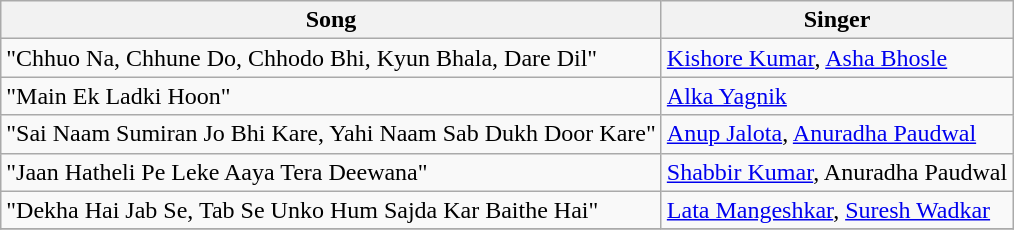<table class="wikitable">
<tr>
<th>Song</th>
<th>Singer</th>
</tr>
<tr>
<td>"Chhuo Na, Chhune Do, Chhodo Bhi, Kyun Bhala, Dare Dil"</td>
<td><a href='#'>Kishore Kumar</a>, <a href='#'>Asha Bhosle</a></td>
</tr>
<tr>
<td>"Main Ek Ladki Hoon"</td>
<td><a href='#'>Alka Yagnik</a></td>
</tr>
<tr>
<td>"Sai Naam Sumiran Jo Bhi Kare, Yahi Naam Sab Dukh Door Kare"</td>
<td><a href='#'>Anup Jalota</a>, <a href='#'>Anuradha Paudwal</a></td>
</tr>
<tr>
<td>"Jaan Hatheli Pe Leke Aaya Tera Deewana"</td>
<td><a href='#'>Shabbir Kumar</a>, Anuradha Paudwal</td>
</tr>
<tr>
<td>"Dekha Hai Jab Se, Tab Se Unko Hum Sajda Kar Baithe Hai"</td>
<td><a href='#'>Lata Mangeshkar</a>, <a href='#'>Suresh Wadkar</a></td>
</tr>
<tr>
</tr>
</table>
